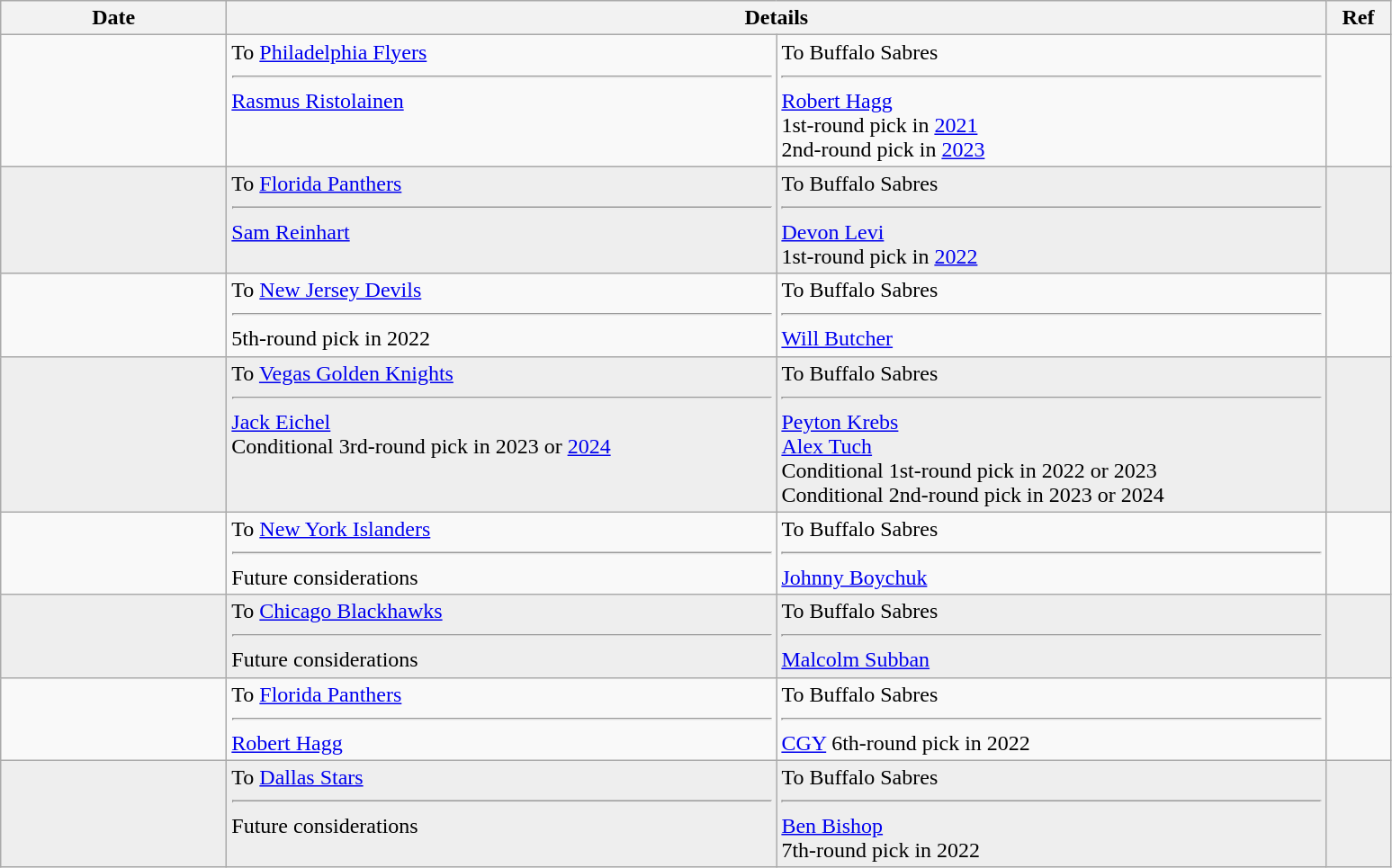<table class="wikitable">
<tr>
<th style="width: 10em;">Date</th>
<th colspan=2>Details</th>
<th style="width: 2.5em;">Ref</th>
</tr>
<tr>
<td></td>
<td style="width: 25em;" valign="top">To <a href='#'>Philadelphia Flyers</a><hr><a href='#'>Rasmus Ristolainen</a></td>
<td style="width: 25em;" valign="top">To Buffalo Sabres<hr><a href='#'>Robert Hagg</a><br>1st-round pick in <a href='#'>2021</a><br>2nd-round pick in <a href='#'>2023</a></td>
<td></td>
</tr>
<tr style="background:#eee;">
<td></td>
<td valign="top">To <a href='#'>Florida Panthers</a><hr><a href='#'>Sam Reinhart</a></td>
<td valign="top">To Buffalo Sabres<hr><a href='#'>Devon Levi</a><br>1st-round pick in <a href='#'>2022</a><br></td>
<td></td>
</tr>
<tr>
<td></td>
<td valign="top">To <a href='#'>New Jersey Devils</a><hr>5th-round pick in 2022<br></td>
<td valign="top">To Buffalo Sabres<hr><a href='#'>Will Butcher</a></td>
<td></td>
</tr>
<tr style="background:#eee;">
<td></td>
<td valign="top">To <a href='#'>Vegas Golden Knights</a><hr><a href='#'>Jack Eichel</a><br>Conditional 3rd-round pick in 2023 or <a href='#'>2024</a></td>
<td valign="top">To Buffalo Sabres<hr><a href='#'>Peyton Krebs</a><br><a href='#'>Alex Tuch</a><br>Conditional 1st-round pick in 2022 or 2023<br>Conditional 2nd-round pick in 2023 or 2024</td>
<td></td>
</tr>
<tr>
<td></td>
<td valign="top">To <a href='#'>New York Islanders</a><hr>Future considerations</td>
<td valign="top">To Buffalo Sabres<hr><a href='#'>Johnny Boychuk</a></td>
<td></td>
</tr>
<tr style="background:#eee;">
<td></td>
<td valign="top">To <a href='#'>Chicago Blackhawks</a><hr>Future considerations</td>
<td valign="top">To Buffalo Sabres<hr><a href='#'>Malcolm Subban</a></td>
<td></td>
</tr>
<tr>
<td></td>
<td valign="top">To <a href='#'>Florida Panthers</a><hr><a href='#'>Robert Hagg</a></td>
<td valign="top">To Buffalo Sabres<hr><a href='#'>CGY</a> 6th-round pick in 2022</td>
<td></td>
</tr>
<tr style="background:#eee;">
<td></td>
<td valign="top">To <a href='#'>Dallas Stars</a><hr>Future considerations</td>
<td valign="top">To Buffalo Sabres<hr><a href='#'>Ben Bishop</a><br>7th-round pick in 2022</td>
<td></td>
</tr>
</table>
